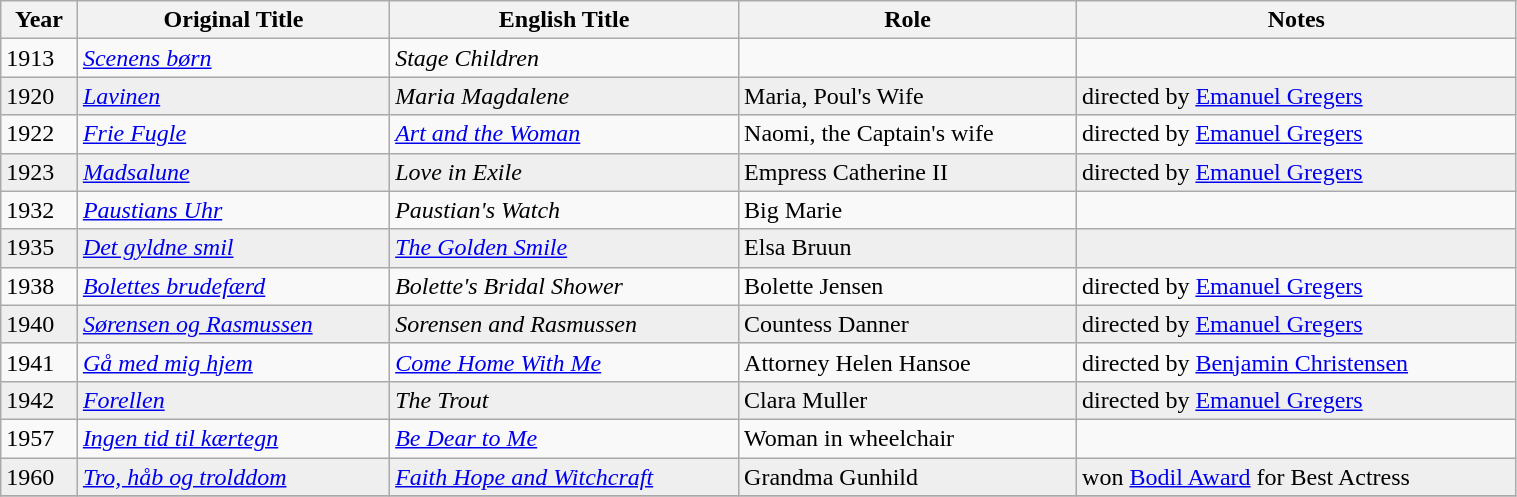<table class="wikitable" width="80%">
<tr>
<th>Year</th>
<th>Original Title</th>
<th>English Title</th>
<th>Role</th>
<th>Notes</th>
</tr>
<tr>
<td>1913</td>
<td><em><a href='#'>Scenens børn</a></em></td>
<td><em>Stage Children</em></td>
<td></td>
<td></td>
</tr>
<tr style=background:#efefef;>
<td>1920</td>
<td><em><a href='#'>Lavinen</a></em></td>
<td><em>Maria Magdalene</em></td>
<td>Maria, Poul's Wife</td>
<td>directed by <a href='#'>Emanuel Gregers</a></td>
</tr>
<tr>
<td>1922</td>
<td><em><a href='#'>Frie Fugle</a></em></td>
<td><em><a href='#'>Art and the Woman</a></em></td>
<td>Naomi, the Captain's wife</td>
<td>directed by <a href='#'>Emanuel Gregers</a></td>
</tr>
<tr style=background:#efefef;>
<td>1923</td>
<td><em><a href='#'>Madsalune</a></em></td>
<td><em>Love in Exile</em></td>
<td>Empress Catherine II</td>
<td>directed by <a href='#'>Emanuel Gregers</a></td>
</tr>
<tr>
<td>1932</td>
<td><em><a href='#'>Paustians Uhr</a></em></td>
<td><em>Paustian's Watch</em></td>
<td>Big Marie</td>
<td></td>
</tr>
<tr style=background:#efefef;>
<td>1935</td>
<td><em><a href='#'>Det gyldne smil</a></em></td>
<td><em><a href='#'>The Golden Smile</a></em></td>
<td>Elsa Bruun</td>
<td></td>
</tr>
<tr>
<td>1938</td>
<td><em><a href='#'>Bolettes brudefærd</a></em></td>
<td><em>Bolette's Bridal Shower</em></td>
<td>Bolette Jensen</td>
<td>directed by <a href='#'>Emanuel Gregers</a></td>
</tr>
<tr style=background:#efefef;>
<td>1940</td>
<td><em><a href='#'>Sørensen og Rasmussen</a></em></td>
<td><em>Sorensen and Rasmussen</em></td>
<td>Countess Danner</td>
<td>directed by <a href='#'>Emanuel Gregers</a></td>
</tr>
<tr>
<td>1941</td>
<td><em><a href='#'>Gå med mig hjem</a></em></td>
<td><em><a href='#'>Come Home With Me</a></em></td>
<td>Attorney Helen Hansoe</td>
<td>directed by <a href='#'>Benjamin Christensen</a></td>
</tr>
<tr style=background:#efefef;>
<td>1942</td>
<td><em><a href='#'>Forellen</a></em></td>
<td><em>The Trout</em></td>
<td>Clara Muller</td>
<td>directed by <a href='#'>Emanuel Gregers</a></td>
</tr>
<tr>
<td>1957</td>
<td><em><a href='#'>Ingen tid til kærtegn</a></em></td>
<td><em><a href='#'>Be Dear to Me</a></em></td>
<td>Woman in wheelchair</td>
<td></td>
</tr>
<tr style=background:#efefef;>
<td>1960</td>
<td><em><a href='#'>Tro, håb og trolddom</a></em></td>
<td><em><a href='#'>Faith Hope and Witchcraft</a></em></td>
<td>Grandma Gunhild</td>
<td>won <a href='#'>Bodil Award</a> for Best Actress</td>
</tr>
<tr>
</tr>
</table>
